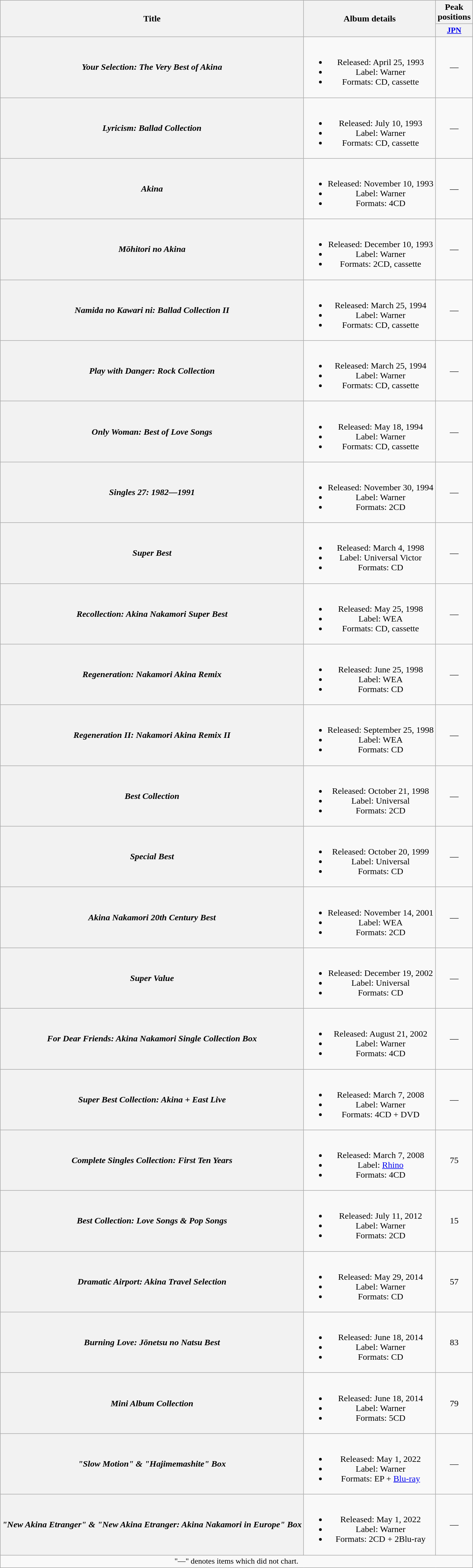<table class="wikitable plainrowheaders" style="text-align:center;">
<tr>
<th rowspan="2">Title</th>
<th rowspan="2">Album details</th>
<th colspan="1">Peak positions</th>
</tr>
<tr>
<th style="width:3em;font-size:90%"><a href='#'>JPN</a><br></th>
</tr>
<tr>
<th scope="row"><em>Your Selection: The Very Best of Akina</em></th>
<td><br><ul><li>Released: April 25, 1993</li><li>Label: Warner</li><li>Formats: CD, cassette</li></ul></td>
<td>—</td>
</tr>
<tr>
<th scope="row"><em>Lyricism: Ballad Collection</em></th>
<td><br><ul><li>Released: July 10, 1993</li><li>Label: Warner</li><li>Formats: CD, cassette</li></ul></td>
<td>—</td>
</tr>
<tr>
<th scope="row"><em>Akina</em></th>
<td><br><ul><li>Released: November 10, 1993</li><li>Label: Warner</li><li>Formats: 4CD</li></ul></td>
<td>—</td>
</tr>
<tr>
<th scope="row"><em>Mōhitori no Akina</em></th>
<td><br><ul><li>Released: December 10, 1993</li><li>Label: Warner</li><li>Formats: 2CD, cassette</li></ul></td>
<td>—</td>
</tr>
<tr>
<th scope="row"><em>Namida no Kawari ni: Ballad Collection II</em></th>
<td><br><ul><li>Released: March 25, 1994</li><li>Label: Warner</li><li>Formats: CD, cassette</li></ul></td>
<td>—</td>
</tr>
<tr>
<th scope="row"><em>Play with Danger: Rock Collection</em></th>
<td><br><ul><li>Released: March 25, 1994</li><li>Label: Warner</li><li>Formats: CD, cassette</li></ul></td>
<td>—</td>
</tr>
<tr>
<th scope="row"><em>Only Woman: Best of Love Songs</em></th>
<td><br><ul><li>Released: May 18, 1994</li><li>Label: Warner</li><li>Formats: CD, cassette</li></ul></td>
<td>—</td>
</tr>
<tr>
<th scope="row"><em>Singles 27: 1982—1991</em></th>
<td><br><ul><li>Released: November 30, 1994</li><li>Label: Warner</li><li>Formats: 2CD</li></ul></td>
<td>—</td>
</tr>
<tr>
<th scope="row"><em>Super Best</em></th>
<td><br><ul><li>Released: March 4, 1998</li><li>Label: Universal Victor</li><li>Formats: CD</li></ul></td>
<td>—</td>
</tr>
<tr>
<th scope="row"><em>Recollection: Akina Nakamori Super Best</em></th>
<td><br><ul><li>Released: May 25, 1998</li><li>Label: WEA</li><li>Formats: CD, cassette</li></ul></td>
<td>—</td>
</tr>
<tr>
<th scope="row"><em>Regeneration: Nakamori Akina Remix</em></th>
<td><br><ul><li>Released: June 25, 1998</li><li>Label: WEA</li><li>Formats: CD</li></ul></td>
<td>—</td>
</tr>
<tr>
<th scope="row"><em>Regeneration II: Nakamori Akina Remix II</em></th>
<td><br><ul><li>Released: September 25, 1998</li><li>Label: WEA</li><li>Formats: CD</li></ul></td>
<td>—</td>
</tr>
<tr>
<th scope="row"><em>Best Collection</em></th>
<td><br><ul><li>Released: October 21, 1998</li><li>Label: Universal</li><li>Formats: 2CD</li></ul></td>
<td>—</td>
</tr>
<tr>
<th scope="row"><em>Special Best</em></th>
<td><br><ul><li>Released: October 20, 1999</li><li>Label: Universal</li><li>Formats: CD</li></ul></td>
<td>—</td>
</tr>
<tr>
<th scope="row"><em>Akina Nakamori 20th Century Best</em></th>
<td><br><ul><li>Released: November 14, 2001</li><li>Label: WEA</li><li>Formats: 2CD</li></ul></td>
<td>—</td>
</tr>
<tr>
<th scope="row"><em>Super Value</em></th>
<td><br><ul><li>Released: December 19, 2002</li><li>Label: Universal</li><li>Formats: CD</li></ul></td>
<td>—</td>
</tr>
<tr>
<th scope="row"><em>For Dear Friends: Akina Nakamori Single Collection Box</em></th>
<td><br><ul><li>Released: August 21, 2002</li><li>Label: Warner</li><li>Formats: 4CD</li></ul></td>
<td>—</td>
</tr>
<tr>
<th scope="row"><em>Super Best Collection: Akina + East Live</em></th>
<td><br><ul><li>Released: March 7, 2008</li><li>Label: Warner</li><li>Formats: 4CD + DVD</li></ul></td>
<td>—</td>
</tr>
<tr>
<th scope="row"><em>Complete Singles Collection: First Ten Years</em></th>
<td><br><ul><li>Released: March 7, 2008</li><li>Label: <a href='#'>Rhino</a></li><li>Formats: 4CD</li></ul></td>
<td>75</td>
</tr>
<tr>
<th scope="row"><em>Best Collection: Love Songs & Pop Songs</em></th>
<td><br><ul><li>Released: July 11, 2012</li><li>Label: Warner</li><li>Formats: 2CD</li></ul></td>
<td>15</td>
</tr>
<tr>
<th scope="row"><em>Dramatic Airport: Akina Travel Selection</em></th>
<td><br><ul><li>Released: May 29, 2014</li><li>Label: Warner</li><li>Formats: CD</li></ul></td>
<td>57</td>
</tr>
<tr>
<th scope="row"><em>Burning Love: Jōnetsu no Natsu Best</em></th>
<td><br><ul><li>Released: June 18, 2014</li><li>Label: Warner</li><li>Formats: CD</li></ul></td>
<td>83</td>
</tr>
<tr>
<th scope="row"><em>Mini Album Collection</em></th>
<td><br><ul><li>Released: June 18, 2014</li><li>Label: Warner</li><li>Formats: 5CD</li></ul></td>
<td>79</td>
</tr>
<tr>
<th scope="row"><em>"Slow Motion" & "Hajimemashite" Box</em></th>
<td><br><ul><li>Released: May 1, 2022</li><li>Label: Warner</li><li>Formats: EP + <a href='#'>Blu-ray</a></li></ul></td>
<td>—</td>
</tr>
<tr>
<th scope="row"><em>"New Akina Etranger" & "New Akina Etranger: Akina Nakamori in Europe" Box</em></th>
<td><br><ul><li>Released: May 1, 2022</li><li>Label: Warner</li><li>Formats: 2CD + 2Blu-ray</li></ul></td>
<td>—</td>
</tr>
<tr>
<td colspan="11" align="center" style="font-size:90%;">"—" denotes items which did not chart.</td>
</tr>
</table>
